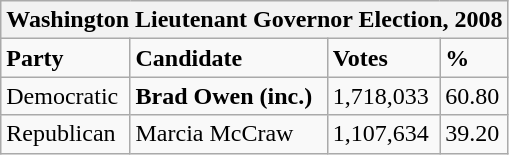<table class="wikitable">
<tr>
<th colspan="4">Washington Lieutenant Governor Election, 2008</th>
</tr>
<tr>
<td><strong>Party</strong></td>
<td><strong>Candidate</strong></td>
<td><strong>Votes</strong></td>
<td><strong>%</strong></td>
</tr>
<tr>
<td>Democratic</td>
<td><strong>Brad Owen (inc.)</strong></td>
<td>1,718,033</td>
<td>60.80</td>
</tr>
<tr>
<td>Republican</td>
<td>Marcia McCraw</td>
<td>1,107,634</td>
<td>39.20</td>
</tr>
</table>
